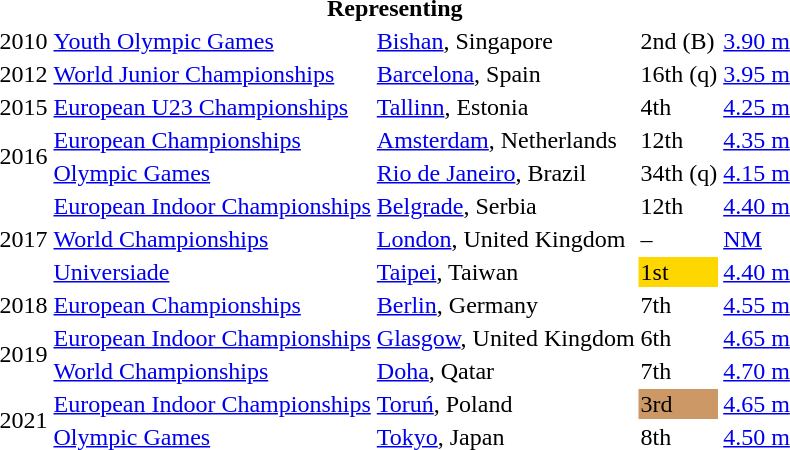<table>
<tr>
<th colspan="6">Representing </th>
</tr>
<tr>
<td>2010</td>
<td><a href='#'>Youth Olympic Games</a></td>
<td><a href='#'>Bishan</a>, Singapore</td>
<td>2nd (B)</td>
<td><a href='#'>3.90 m</a></td>
</tr>
<tr>
<td>2012</td>
<td><a href='#'>World Junior Championships</a></td>
<td><a href='#'>Barcelona</a>, Spain</td>
<td>16th (q)</td>
<td><a href='#'>3.95 m</a></td>
</tr>
<tr>
<td>2015</td>
<td><a href='#'>European U23 Championships</a></td>
<td><a href='#'>Tallinn</a>, Estonia</td>
<td>4th</td>
<td><a href='#'>4.25 m</a></td>
</tr>
<tr>
<td rowspan=2>2016</td>
<td><a href='#'>European Championships</a></td>
<td><a href='#'>Amsterdam</a>, Netherlands</td>
<td>12th</td>
<td><a href='#'>4.35 m</a></td>
</tr>
<tr>
<td><a href='#'>Olympic Games</a></td>
<td><a href='#'>Rio de Janeiro</a>, Brazil</td>
<td>34th (q)</td>
<td><a href='#'>4.15 m</a></td>
</tr>
<tr>
<td rowspan=3>2017</td>
<td><a href='#'>European Indoor Championships</a></td>
<td><a href='#'>Belgrade</a>, Serbia</td>
<td>12th</td>
<td><a href='#'>4.40 m</a></td>
</tr>
<tr>
<td><a href='#'>World Championships</a></td>
<td><a href='#'>London</a>, United Kingdom</td>
<td>–</td>
<td><a href='#'>NM</a></td>
</tr>
<tr>
<td><a href='#'>Universiade</a></td>
<td><a href='#'>Taipei</a>, Taiwan</td>
<td bgcolor=gold>1st</td>
<td><a href='#'>4.40 m</a></td>
</tr>
<tr>
<td>2018</td>
<td><a href='#'>European Championships</a></td>
<td><a href='#'>Berlin</a>, Germany</td>
<td>7th</td>
<td><a href='#'>4.55 m</a></td>
</tr>
<tr>
<td rowspan=2>2019</td>
<td><a href='#'>European Indoor Championships</a></td>
<td><a href='#'>Glasgow</a>, United Kingdom</td>
<td>6th</td>
<td><a href='#'>4.65 m</a></td>
</tr>
<tr>
<td><a href='#'>World Championships</a></td>
<td><a href='#'>Doha</a>, Qatar</td>
<td>7th</td>
<td><a href='#'>4.70 m</a></td>
</tr>
<tr>
<td rowspan=2>2021</td>
<td><a href='#'>European Indoor Championships</a></td>
<td><a href='#'>Toruń</a>, Poland</td>
<td bgcolor=cc9966>3rd</td>
<td><a href='#'>4.65 m</a></td>
</tr>
<tr>
<td><a href='#'>Olympic Games</a></td>
<td><a href='#'>Tokyo</a>, Japan</td>
<td>8th</td>
<td><a href='#'>4.50 m</a></td>
</tr>
</table>
